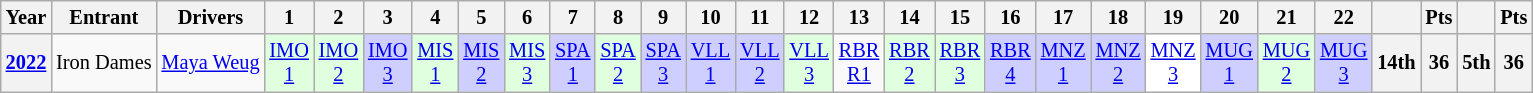<table class="wikitable" style="text-align:center; font-size:85%">
<tr>
<th>Year</th>
<th>Entrant</th>
<th>Drivers</th>
<th>1</th>
<th>2</th>
<th>3</th>
<th>4</th>
<th>5</th>
<th>6</th>
<th>7</th>
<th>8</th>
<th>9</th>
<th>10</th>
<th>11</th>
<th>12</th>
<th>13</th>
<th>14</th>
<th>15</th>
<th>16</th>
<th>17</th>
<th>18</th>
<th>19</th>
<th>20</th>
<th>21</th>
<th>22</th>
<th></th>
<th>Pts</th>
<th></th>
<th>Pts</th>
</tr>
<tr>
<th><a href='#'>2022</a></th>
<td align="left"> Iron Dames</td>
<td align="left"> <a href='#'>Maya Weug</a></td>
<td style="background:#DFFFDF;"><a href='#'>IMO<br>1</a><br></td>
<td style="background:#DFFFDF;"><a href='#'>IMO<br>2</a><br></td>
<td style="background:#CFCFFF;"><a href='#'>IMO<br>3</a><br></td>
<td style="background:#DFFFDF;"><a href='#'>MIS<br>1</a><br></td>
<td style="background:#CFCFFF;"><a href='#'>MIS<br>2</a><br></td>
<td style="background:#DFFFDF;"><a href='#'>MIS<br>3</a><br></td>
<td style="background:#CFCFFF;"><a href='#'>SPA<br>1</a><br></td>
<td style="background:#DFFFDF;"><a href='#'>SPA<br>2</a><br></td>
<td style="background:#CFCFFF;"><a href='#'>SPA<br>3</a><br></td>
<td style="background:#CFCFFF;"><a href='#'>VLL<br>1</a><br></td>
<td style="background:#CFCFFF;"><a href='#'>VLL<br>2</a><br></td>
<td style="background:#DFFFDF;"><a href='#'>VLL<br>3</a><br></td>
<td><a href='#'>RBR<br>R1</a></td>
<td style="background:#DFFFDF;"><a href='#'>RBR<br>2</a><br></td>
<td style="background:#DFFFDF;"><a href='#'>RBR<br>3</a><br></td>
<td style="background:#CFCFFF;"><a href='#'>RBR<br>4</a><br></td>
<td style="background:#CFCFFF;"><a href='#'>MNZ<br>1</a><br></td>
<td style="background:#CFCFFF;"><a href='#'>MNZ<br>2</a><br></td>
<td style="background:#FFFFFF;"><a href='#'>MNZ<br>3</a><br></td>
<td style="background:#CFCFFF;"><a href='#'>MUG<br>1</a><br></td>
<td style="background:#DFFFDF;"><a href='#'>MUG<br>2</a><br></td>
<td style="background:#CFCFFF;"><a href='#'>MUG<br>3</a><br></td>
<th>14th</th>
<th>36</th>
<th>5th</th>
<th>36</th>
</tr>
</table>
